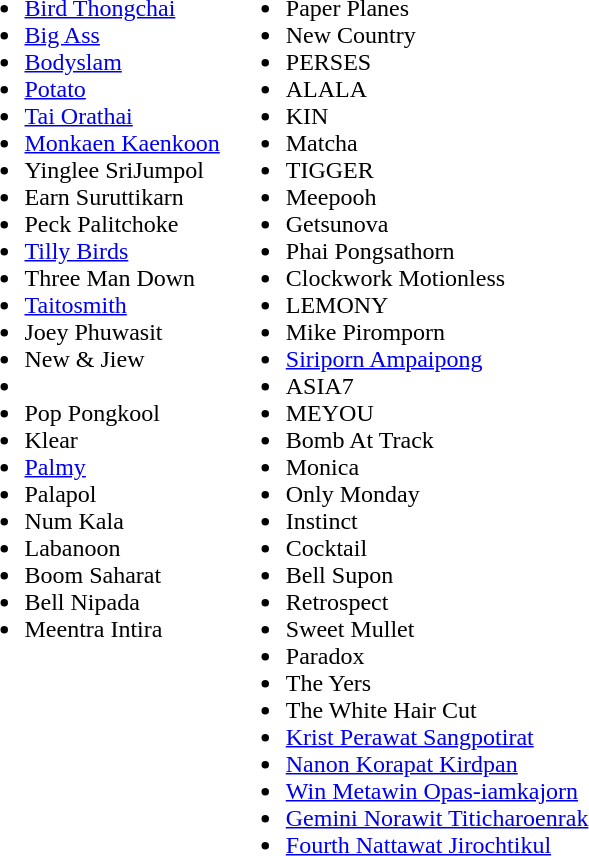<table>
<tr>
<td valign="top"><br><ul><li><a href='#'>Bird Thongchai</a></li><li><a href='#'>Big Ass</a></li><li><a href='#'>Bodyslam</a></li><li><a href='#'>Potato</a></li><li><a href='#'>Tai Orathai</a></li><li><a href='#'>Monkaen Kaenkoon</a></li><li>Yinglee SriJumpol</li><li>Earn Suruttikarn</li><li>Peck Palitchoke</li><li><a href='#'>Tilly Birds</a></li><li>Three Man Down</li><li><a href='#'>Taitosmith</a></li><li>Joey Phuwasit</li><li>New & Jiew</li><li></li><li>Pop Pongkool</li><li>Klear</li><li><a href='#'>Palmy</a></li><li>Palapol</li><li>Num Kala</li><li>Labanoon</li><li>Boom Saharat</li><li>Bell Nipada</li><li>Meentra Intira</li></ul></td>
<td valign="top"><br><ul><li>Paper Planes</li><li>New Country</li><li>PERSES</li><li>ALALA</li><li>KIN</li><li>Matcha</li><li>TIGGER</li><li>Meepooh</li><li>Getsunova</li><li>Phai Pongsathorn</li><li>Clockwork Motionless</li><li>LEMONY</li><li>Mike Piromporn</li><li><a href='#'>Siriporn Ampaipong</a></li><li>ASIA7</li><li>MEYOU</li><li>Bomb At Track</li><li>Monica</li><li>Only Monday</li><li>Instinct</li><li>Cocktail</li><li>Bell Supon</li><li>Retrospect</li><li>Sweet Mullet</li><li>Paradox</li><li>The Yers</li><li>The White Hair Cut</li><li><a href='#'>Krist Perawat Sangpotirat</a></li><li><a href='#'>Nanon Korapat Kirdpan</a></li><li><a href='#'>Win Metawin Opas-iamkajorn</a></li><li><a href='#'>Gemini Norawit Titicharoenrak</a></li><li><a href='#'>Fourth Nattawat Jirochtikul</a></li></ul></td>
</tr>
</table>
